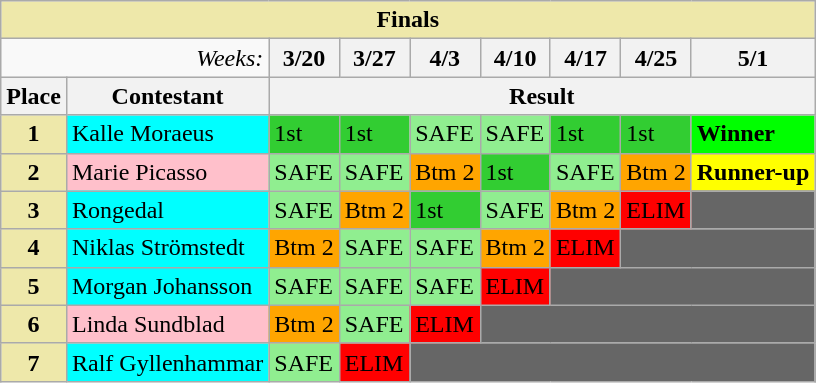<table class="wikitable" align="center">
<tr>
<td colspan="10" bgcolor="palegoldenrod" align="Center"><strong>Finals</strong></td>
</tr>
<tr>
<td colspan="2" align="right"><em>Weeks:</em></td>
<th>3/20</th>
<th>3/27</th>
<th>4/3</th>
<th>4/10</th>
<th>4/17</th>
<th>4/25</th>
<th>5/1</th>
</tr>
<tr>
<th>Place</th>
<th>Contestant</th>
<th colspan="15" align="center">Result</th>
</tr>
<tr>
<td align="center" bgcolor="palegoldenrod"><strong>1</strong></td>
<td bgcolor="cyan">Kalle Moraeus</td>
<td style="background: limegreen">1st</td>
<td style="background: limegreen">1st</td>
<td style="background: lightgreen">SAFE</td>
<td style="background: lightgreen">SAFE</td>
<td style="background: limegreen">1st</td>
<td style="background: limegreen">1st</td>
<td style="background: Lime"><strong>Winner</strong></td>
</tr>
<tr>
<td align="center" bgcolor="palegoldenrod"><strong>2</strong></td>
<td bgcolor="Pink">Marie Picasso</td>
<td style="background: lightgreen">SAFE</td>
<td style="background: lightgreen">SAFE</td>
<td style="background: orange">Btm 2</td>
<td style="background: limegreen">1st</td>
<td style="background: lightgreen">SAFE</td>
<td style="background: orange">Btm 2</td>
<td style="background: yellow"><strong>Runner-up</strong></td>
</tr>
<tr>
<td align="center" bgcolor="palegoldenrod"><strong>3</strong></td>
<td bgcolor="cyan">Rongedal</td>
<td style="background: lightgreen">SAFE</td>
<td style="background: orange">Btm 2</td>
<td style="background: limegreen">1st</td>
<td style="background: lightgreen">SAFE</td>
<td style="background: orange">Btm 2</td>
<td style="background: red"><span>ELIM</span></td>
<td colspan="1" bgcolor="666666"></td>
</tr>
<tr>
<td align="center" bgcolor="palegoldenrod"><strong>4</strong></td>
<td bgcolor="cyan">Niklas Strömstedt</td>
<td style="background: orange">Btm 2</td>
<td style="background: lightgreen">SAFE</td>
<td style="background: lightgreen">SAFE</td>
<td style="background: orange">Btm 2</td>
<td style="background: red"><span>ELIM</span></td>
<td colspan="2" bgcolor="666666"></td>
</tr>
<tr>
<td align="center" bgcolor="palegoldenrod"><strong>5</strong></td>
<td bgcolor="cyan">Morgan Johansson</td>
<td style="background: lightgreen">SAFE</td>
<td style="background: lightgreen">SAFE</td>
<td style="background: lightgreen">SAFE</td>
<td style="background: red"><span>ELIM</span></td>
<td colspan="3" bgcolor="666666"></td>
</tr>
<tr>
<td align="center" bgcolor="palegoldenrod"><strong>6</strong></td>
<td bgcolor="pink">Linda Sundblad</td>
<td style="background: orange">Btm 2</td>
<td style="background: lightgreen">SAFE</td>
<td style="background: red"><span>ELIM</span></td>
<td colspan="4" bgcolor="666666"></td>
</tr>
<tr>
<td align="center" bgcolor="palegoldenrod"><strong>7</strong></td>
<td bgcolor="Cyan">Ralf Gyllenhammar</td>
<td style="background: lightgreen">SAFE</td>
<td style="background: red"><span>ELIM</span></td>
<td colspan="5" bgcolor="666666"></td>
</tr>
</table>
